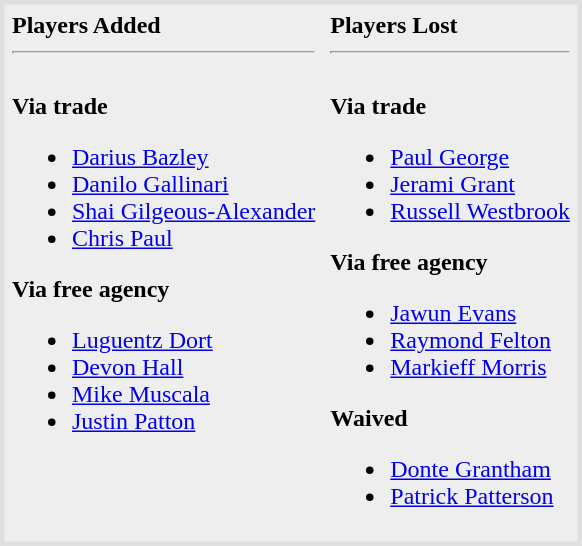<table style="border-collapse:collapse; background-color:#eeeeee" bordercolor="#DFDFDF" cellpadding="5">
<tr>
<td valign="top"><strong>Players Added</strong> <hr><br>
<strong>Via trade</strong><ul><li><a href='#'>Darius Bazley</a><br></li><li><a href='#'>Danilo Gallinari</a></li><li><a href='#'>Shai Gilgeous-Alexander</a></li><li><a href='#'>Chris Paul</a></li></ul><strong>Via free agency</strong><ul><li><a href='#'>Luguentz Dort</a></li><li><a href='#'>Devon Hall</a></li><li><a href='#'>Mike Muscala</a></li><li><a href='#'>Justin Patton</a></li></ul></td>
<td valign="top"><strong>Players Lost</strong> <hr><br><strong>Via trade</strong><ul><li><a href='#'>Paul George</a></li><li><a href='#'>Jerami Grant</a></li><li><a href='#'>Russell Westbrook</a></li></ul><strong>Via free agency</strong><ul><li><a href='#'>Jawun Evans</a></li><li><a href='#'>Raymond Felton</a></li><li><a href='#'>Markieff Morris</a></li></ul>
<strong>Waived</strong><ul><li><a href='#'>Donte Grantham</a></li><li><a href='#'>Patrick Patterson</a></li></ul></td>
</tr>
</table>
